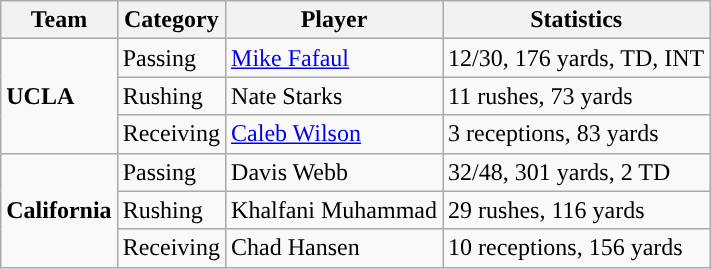<table class="wikitable" style="float: left;">
<tr>
<th>Team</th>
<th>Category</th>
<th>Player</th>
<th>Statistics</th>
</tr>
<tr>
<td rowspan=3><strong>UCLA</strong></td>
<td>Passing</td>
<td><a href='#'>Mike Fafaul</a></td>
<td>12/30, 176 yards, TD, INT</td>
</tr>
<tr>
<td>Rushing</td>
<td>Nate Starks</td>
<td>11 rushes, 73 yards</td>
</tr>
<tr>
<td>Receiving</td>
<td><a href='#'>Caleb Wilson</a></td>
<td>3 receptions, 83 yards</td>
</tr>
<tr>
<td rowspan=3><strong>California</strong></td>
<td>Passing</td>
<td>Davis Webb</td>
<td>32/48, 301 yards, 2 TD</td>
</tr>
<tr>
<td>Rushing</td>
<td>Khalfani Muhammad</td>
<td>29 rushes, 116 yards</td>
</tr>
<tr>
<td>Receiving</td>
<td>Chad Hansen</td>
<td>10 receptions, 156 yards</td>
</tr>
</table>
